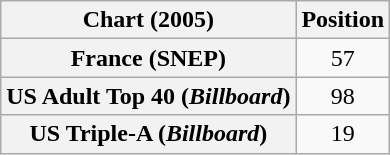<table class="wikitable sortable plainrowheaders" style="text-align:center">
<tr>
<th scope="col">Chart (2005)</th>
<th scope="col">Position</th>
</tr>
<tr>
<th scope="row">France (SNEP)</th>
<td>57</td>
</tr>
<tr>
<th scope="row">US Adult Top 40 (<em>Billboard</em>)</th>
<td>98</td>
</tr>
<tr>
<th scope="row">US Triple-A (<em>Billboard</em>)</th>
<td>19</td>
</tr>
</table>
